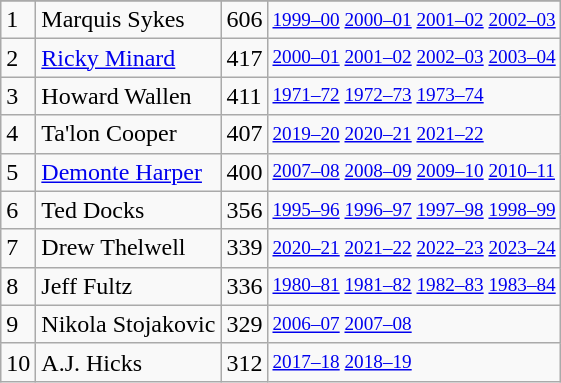<table class="wikitable">
<tr>
</tr>
<tr>
<td>1</td>
<td>Marquis Sykes</td>
<td>606</td>
<td style="font-size:80%;"><a href='#'>1999–00</a> <a href='#'>2000–01</a> <a href='#'>2001–02</a> <a href='#'>2002–03</a></td>
</tr>
<tr>
<td>2</td>
<td><a href='#'>Ricky Minard</a></td>
<td>417</td>
<td style="font-size:80%;"><a href='#'>2000–01</a> <a href='#'>2001–02</a> <a href='#'>2002–03</a> <a href='#'>2003–04</a></td>
</tr>
<tr>
<td>3</td>
<td>Howard Wallen</td>
<td>411</td>
<td style="font-size:80%;"><a href='#'>1971–72</a> <a href='#'>1972–73</a> <a href='#'>1973–74</a></td>
</tr>
<tr>
<td>4</td>
<td>Ta'lon Cooper</td>
<td>407</td>
<td style="font-size:80%;"><a href='#'>2019–20</a> <a href='#'>2020–21</a> <a href='#'>2021–22</a></td>
</tr>
<tr>
<td>5</td>
<td><a href='#'>Demonte Harper</a></td>
<td>400</td>
<td style="font-size:80%;"><a href='#'>2007–08</a> <a href='#'>2008–09</a> <a href='#'>2009–10</a> <a href='#'>2010–11</a></td>
</tr>
<tr>
<td>6</td>
<td>Ted Docks</td>
<td>356</td>
<td style="font-size:80%;"><a href='#'>1995–96</a> <a href='#'>1996–97</a> <a href='#'>1997–98</a> <a href='#'>1998–99</a></td>
</tr>
<tr>
<td>7</td>
<td>Drew Thelwell</td>
<td>339</td>
<td style="font-size:80%;"><a href='#'>2020–21</a> <a href='#'>2021–22</a> <a href='#'>2022–23</a> <a href='#'>2023–24</a></td>
</tr>
<tr>
<td>8</td>
<td>Jeff Fultz</td>
<td>336</td>
<td style="font-size:80%;"><a href='#'>1980–81</a> <a href='#'>1981–82</a> <a href='#'>1982–83</a> <a href='#'>1983–84</a></td>
</tr>
<tr>
<td>9</td>
<td>Nikola Stojakovic</td>
<td>329</td>
<td style="font-size:80%;"><a href='#'>2006–07</a> <a href='#'>2007–08</a></td>
</tr>
<tr>
<td>10</td>
<td>A.J. Hicks</td>
<td>312</td>
<td style="font-size:80%;"><a href='#'>2017–18</a> <a href='#'>2018–19</a></td>
</tr>
</table>
